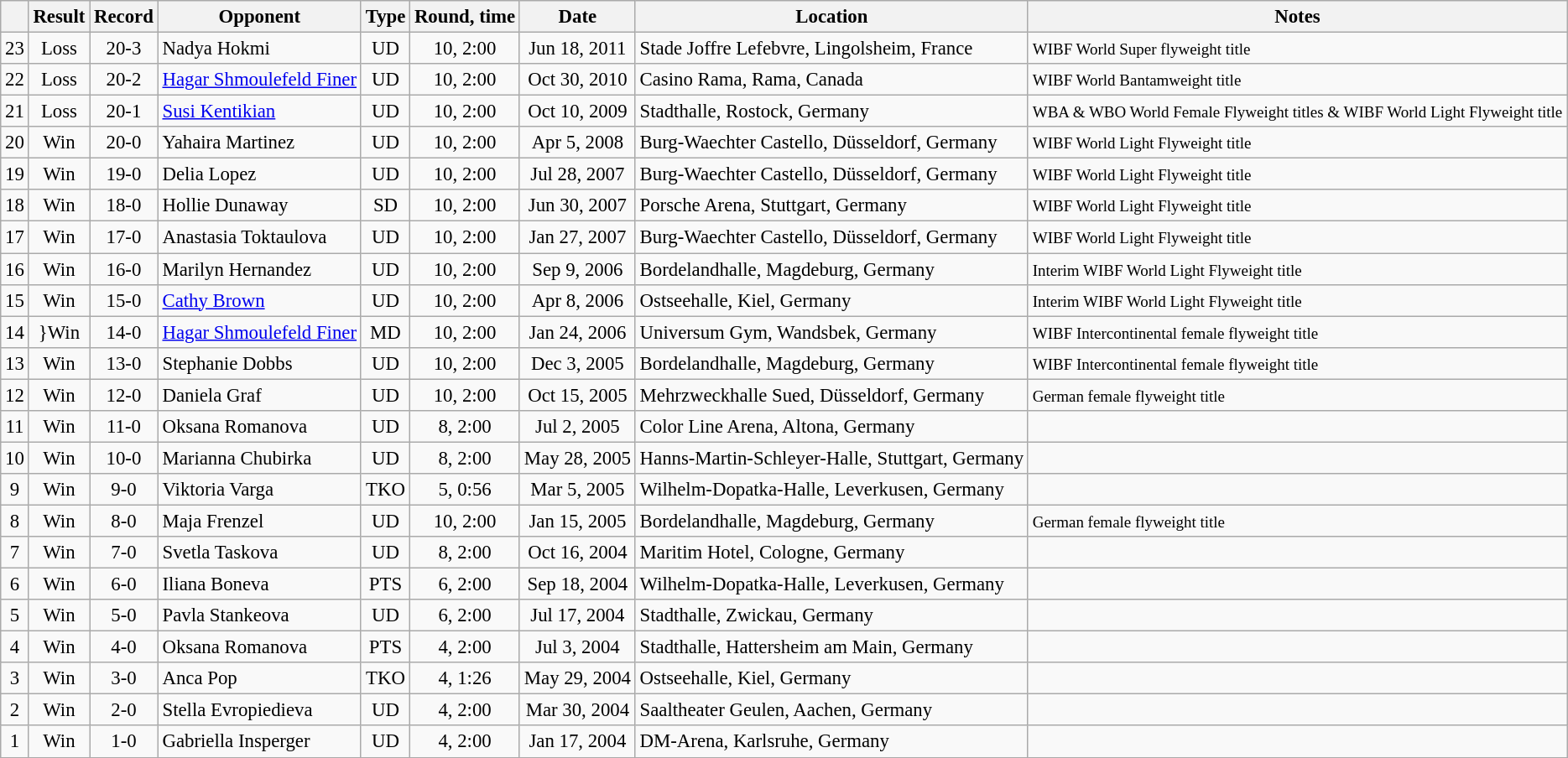<table class="wikitable" style="text-align:center; font-size:95%">
<tr>
<th></th>
<th>Result</th>
<th>Record</th>
<th>Opponent</th>
<th>Type</th>
<th>Round, time</th>
<th>Date</th>
<th>Location</th>
<th>Notes</th>
</tr>
<tr>
<td>23</td>
<td>Loss</td>
<td>20-3</td>
<td style="text-align:left;"> Nadya Hokmi</td>
<td>UD</td>
<td>10, 2:00</td>
<td>Jun 18, 2011</td>
<td style="text-align:left;"> Stade Joffre Lefebvre, Lingolsheim, France</td>
<td style="text-align:left;"><small>WIBF World Super flyweight title</small></td>
</tr>
<tr>
<td>22</td>
<td>Loss</td>
<td>20-2</td>
<td style="text-align:left;"> <a href='#'>Hagar Shmoulefeld Finer</a></td>
<td>UD</td>
<td>10, 2:00</td>
<td>Oct 30, 2010</td>
<td style="text-align:left;"> Casino Rama, Rama, Canada</td>
<td style="text-align:left;"><small>WIBF World Bantamweight title</small></td>
</tr>
<tr>
<td>21</td>
<td>Loss</td>
<td>20-1</td>
<td style="text-align:left;"> <a href='#'>Susi Kentikian</a></td>
<td>UD</td>
<td>10, 2:00</td>
<td>Oct 10, 2009</td>
<td style="text-align:left;"> Stadthalle, Rostock, Germany</td>
<td style="text-align:left;"><small>WBA & WBO World Female Flyweight titles & WIBF World Light Flyweight title</small></td>
</tr>
<tr>
<td>20</td>
<td>Win</td>
<td>20-0</td>
<td style="text-align:left;"> Yahaira Martinez</td>
<td>UD</td>
<td>10, 2:00</td>
<td>Apr 5, 2008</td>
<td style="text-align:left;"> Burg-Waechter Castello, Düsseldorf, Germany</td>
<td style="text-align:left;"><small> WIBF World Light Flyweight title</small></td>
</tr>
<tr>
<td>19</td>
<td>Win</td>
<td>19-0</td>
<td style="text-align:left;"> Delia Lopez</td>
<td>UD</td>
<td>10, 2:00</td>
<td>Jul 28, 2007</td>
<td style="text-align:left;"> Burg-Waechter Castello, Düsseldorf, Germany</td>
<td style="text-align:left;"><small> WIBF World Light Flyweight title</small></td>
</tr>
<tr>
<td>18</td>
<td>Win</td>
<td>18-0</td>
<td style="text-align:left;"> Hollie Dunaway</td>
<td>SD</td>
<td>10, 2:00</td>
<td>Jun 30, 2007</td>
<td style="text-align:left;"> Porsche Arena, Stuttgart, Germany</td>
<td style="text-align:left;"><small> WIBF World Light Flyweight title</small></td>
</tr>
<tr>
<td>17</td>
<td>Win</td>
<td>17-0</td>
<td style="text-align:left;"> Anastasia Toktaulova</td>
<td>UD</td>
<td>10, 2:00</td>
<td>Jan 27, 2007</td>
<td style="text-align:left;"> Burg-Waechter Castello, Düsseldorf, Germany</td>
<td style="text-align:left;"><small> WIBF World Light Flyweight title</small></td>
</tr>
<tr>
<td>16</td>
<td>Win</td>
<td>16-0</td>
<td style="text-align:left;"> Marilyn Hernandez</td>
<td>UD</td>
<td>10, 2:00</td>
<td>Sep 9, 2006</td>
<td style="text-align:left;"> Bordelandhalle, Magdeburg, Germany</td>
<td style="text-align:left;"><small> Interim WIBF World Light Flyweight title</small></td>
</tr>
<tr>
<td>15</td>
<td>Win</td>
<td>15-0</td>
<td style="text-align:left;"> <a href='#'>Cathy Brown</a></td>
<td>UD</td>
<td>10, 2:00</td>
<td>Apr 8, 2006</td>
<td style="text-align:left;"> Ostseehalle, Kiel, Germany</td>
<td style="text-align:left;"><small> Interim WIBF World Light Flyweight title</small></td>
</tr>
<tr>
<td>14</td>
<td>}Win</td>
<td>14-0</td>
<td style="text-align:left;"> <a href='#'>Hagar Shmoulefeld Finer</a></td>
<td>MD</td>
<td>10, 2:00</td>
<td>Jan 24, 2006</td>
<td style="text-align:left;"> Universum Gym, Wandsbek, Germany</td>
<td style="text-align:left;"><small> WIBF Intercontinental female flyweight title</small></td>
</tr>
<tr>
<td>13</td>
<td>Win</td>
<td>13-0</td>
<td style="text-align:left;"> Stephanie Dobbs</td>
<td>UD</td>
<td>10, 2:00</td>
<td>Dec 3, 2005</td>
<td style="text-align:left;"> Bordelandhalle, Magdeburg, Germany</td>
<td style="text-align:left;"><small> WIBF Intercontinental female flyweight title</small></td>
</tr>
<tr>
<td>12</td>
<td>Win</td>
<td>12-0</td>
<td style="text-align:left;"> Daniela Graf</td>
<td>UD</td>
<td>10, 2:00</td>
<td>Oct 15, 2005</td>
<td style="text-align:left;"> Mehrzweckhalle Sued, Düsseldorf, Germany</td>
<td style="text-align:left;"><small> German female flyweight title </small></td>
</tr>
<tr>
<td>11</td>
<td>Win</td>
<td>11-0</td>
<td style="text-align:left;"> Oksana Romanova</td>
<td>UD</td>
<td>8, 2:00</td>
<td>Jul 2, 2005</td>
<td style="text-align:left;"> Color Line Arena, Altona, Germany</td>
<td style="text-align:left;"></td>
</tr>
<tr>
<td>10</td>
<td>Win</td>
<td>10-0</td>
<td style="text-align:left;"> Marianna Chubirka</td>
<td>UD</td>
<td>8, 2:00</td>
<td>May 28, 2005</td>
<td style="text-align:left;"> Hanns-Martin-Schleyer-Halle, Stuttgart, Germany</td>
<td style="text-align:left;"></td>
</tr>
<tr>
<td>9</td>
<td>Win</td>
<td>9-0</td>
<td style="text-align:left;"> Viktoria Varga</td>
<td>TKO</td>
<td>5, 0:56</td>
<td>Mar 5, 2005</td>
<td style="text-align:left;"> Wilhelm-Dopatka-Halle, Leverkusen, Germany</td>
<td style="text-align:left;"></td>
</tr>
<tr>
<td>8</td>
<td>Win</td>
<td>8-0</td>
<td style="text-align:left;"> Maja Frenzel</td>
<td>UD</td>
<td>10, 2:00</td>
<td>Jan 15, 2005</td>
<td style="text-align:left;"> Bordelandhalle, Magdeburg, Germany</td>
<td style="text-align:left;"><small> German female flyweight title</small></td>
</tr>
<tr>
<td>7</td>
<td>Win</td>
<td>7-0</td>
<td style="text-align:left;"> Svetla Taskova</td>
<td>UD</td>
<td>8, 2:00</td>
<td>Oct 16, 2004</td>
<td style="text-align:left;"> Maritim Hotel, Cologne, Germany</td>
<td style="text-align:left;"></td>
</tr>
<tr>
<td>6</td>
<td>Win</td>
<td>6-0</td>
<td style="text-align:left;"> Iliana Boneva</td>
<td>PTS</td>
<td>6, 2:00</td>
<td>Sep 18, 2004</td>
<td style="text-align:left;"> Wilhelm-Dopatka-Halle, Leverkusen, Germany</td>
<td style="text-align:left;"></td>
</tr>
<tr>
<td>5</td>
<td>Win</td>
<td>5-0</td>
<td style="text-align:left;"> Pavla Stankeova</td>
<td>UD</td>
<td>6, 2:00</td>
<td>Jul 17, 2004</td>
<td style="text-align:left;"> Stadthalle, Zwickau, Germany</td>
<td style="text-align:left;"></td>
</tr>
<tr>
<td>4</td>
<td>Win</td>
<td>4-0</td>
<td style="text-align:left;"> Oksana Romanova</td>
<td>PTS</td>
<td>4, 2:00</td>
<td>Jul 3, 2004</td>
<td style="text-align:left;"> Stadthalle, Hattersheim am Main, Germany</td>
<td style="text-align:left;"></td>
</tr>
<tr>
<td>3</td>
<td>Win</td>
<td>3-0</td>
<td style="text-align:left;"> Anca Pop</td>
<td>TKO</td>
<td>4, 1:26</td>
<td>May 29, 2004</td>
<td style="text-align:left;"> Ostseehalle, Kiel, Germany</td>
<td style="text-align:left;"></td>
</tr>
<tr>
<td>2</td>
<td>Win</td>
<td>2-0</td>
<td style="text-align:left;">Stella Evropiedieva</td>
<td>UD</td>
<td>4, 2:00</td>
<td>Mar 30, 2004</td>
<td style="text-align:left;"> Saaltheater Geulen, Aachen, Germany</td>
<td style="text-align:left;"></td>
</tr>
<tr>
<td>1</td>
<td>Win</td>
<td>1-0</td>
<td style="text-align:left;"> Gabriella Insperger</td>
<td>UD</td>
<td>4, 2:00</td>
<td>Jan 17, 2004</td>
<td style="text-align:left;"> DM-Arena, Karlsruhe, Germany</td>
<td style="text-align:left;"></td>
</tr>
<tr>
</tr>
</table>
